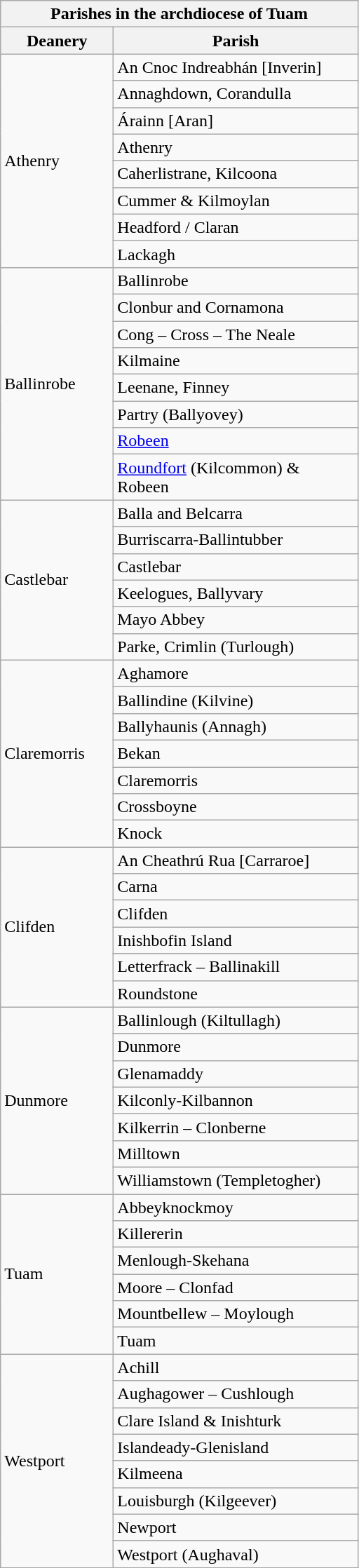<table class="wikitable collapsible collapsed">
<tr>
<th colspan="2">Parishes in the archdiocese of Tuam</th>
</tr>
<tr>
<th style="width:100px">Deanery</th>
<th style="width:225px">Parish</th>
</tr>
<tr>
<td rowspan="8">Athenry </td>
<td>An Cnoc Indreabhán [Inverin]</td>
</tr>
<tr>
<td>Annaghdown, Corandulla</td>
</tr>
<tr>
<td>Árainn [Aran]</td>
</tr>
<tr>
<td>Athenry</td>
</tr>
<tr>
<td>Caherlistrane, Kilcoona</td>
</tr>
<tr>
<td>Cummer & Kilmoylan</td>
</tr>
<tr>
<td>Headford / Claran</td>
</tr>
<tr>
<td>Lackagh</td>
</tr>
<tr>
<td rowspan="8">Ballinrobe </td>
<td>Ballinrobe</td>
</tr>
<tr>
<td>Clonbur and Cornamona</td>
</tr>
<tr>
<td>Cong – Cross – The Neale</td>
</tr>
<tr>
<td>Kilmaine</td>
</tr>
<tr>
<td>Leenane, Finney</td>
</tr>
<tr>
<td>Partry (Ballyovey)</td>
</tr>
<tr>
<td><a href='#'>Robeen</a></td>
</tr>
<tr>
<td><a href='#'>Roundfort</a> (Kilcommon) & Robeen</td>
</tr>
<tr>
<td rowspan="6">Castlebar </td>
<td>Balla and Belcarra</td>
</tr>
<tr>
<td>Burriscarra-Ballintubber</td>
</tr>
<tr>
<td>Castlebar</td>
</tr>
<tr>
<td>Keelogues, Ballyvary</td>
</tr>
<tr>
<td>Mayo Abbey</td>
</tr>
<tr>
<td>Parke, Crimlin (Turlough)</td>
</tr>
<tr>
<td rowspan="7">Claremorris </td>
<td>Aghamore</td>
</tr>
<tr>
<td>Ballindine (Kilvine)</td>
</tr>
<tr>
<td>Ballyhaunis (Annagh)</td>
</tr>
<tr>
<td>Bekan</td>
</tr>
<tr>
<td>Claremorris</td>
</tr>
<tr>
<td>Crossboyne</td>
</tr>
<tr>
<td>Knock</td>
</tr>
<tr>
<td rowspan="6">Clifden </td>
<td>An Cheathrú Rua [Carraroe]</td>
</tr>
<tr>
<td>Carna</td>
</tr>
<tr>
<td>Clifden</td>
</tr>
<tr>
<td>Inishbofin Island</td>
</tr>
<tr>
<td>Letterfrack – Ballinakill</td>
</tr>
<tr>
<td>Roundstone</td>
</tr>
<tr>
<td rowspan="7">Dunmore </td>
<td>Ballinlough (Kiltullagh)</td>
</tr>
<tr>
<td>Dunmore</td>
</tr>
<tr>
<td>Glenamaddy</td>
</tr>
<tr>
<td>Kilconly-Kilbannon</td>
</tr>
<tr>
<td>Kilkerrin – Clonberne</td>
</tr>
<tr>
<td>Milltown</td>
</tr>
<tr>
<td>Williamstown (Templetogher)</td>
</tr>
<tr>
<td rowspan="6">Tuam </td>
<td>Abbeyknockmoy</td>
</tr>
<tr>
<td>Killererin</td>
</tr>
<tr>
<td>Menlough-Skehana</td>
</tr>
<tr>
<td>Moore – Clonfad</td>
</tr>
<tr>
<td>Mountbellew – Moylough</td>
</tr>
<tr>
<td>Tuam</td>
</tr>
<tr>
<td rowspan="8">Westport </td>
<td>Achill</td>
</tr>
<tr>
<td>Aughagower – Cushlough</td>
</tr>
<tr>
<td>Clare Island & Inishturk</td>
</tr>
<tr>
<td>Islandeady-Glenisland</td>
</tr>
<tr>
<td>Kilmeena</td>
</tr>
<tr>
<td>Louisburgh (Kilgeever)</td>
</tr>
<tr>
<td>Newport</td>
</tr>
<tr>
<td>Westport (Aughaval)</td>
</tr>
</table>
